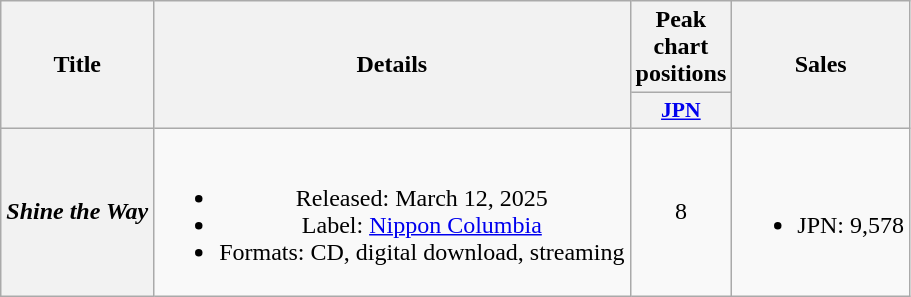<table class="wikitable plainrowheaders" style="text-align:center;">
<tr>
<th scope="col" rowspan="2">Title</th>
<th scope="col" rowspan="2">Details</th>
<th scope="col" colspan="1">Peak chart positions</th>
<th scope="col" rowspan="2">Sales</th>
</tr>
<tr>
<th scope="col" style="font-size:90%; width:3em"><a href='#'>JPN</a><br></th>
</tr>
<tr>
<th scope="row"><em>Shine the Way</em></th>
<td><br><ul><li>Released: March 12, 2025</li><li>Label: <a href='#'>Nippon Columbia</a></li><li>Formats: CD, digital download, streaming</li></ul></td>
<td>8</td>
<td><br><ul><li>JPN: 9,578</li></ul></td>
</tr>
</table>
